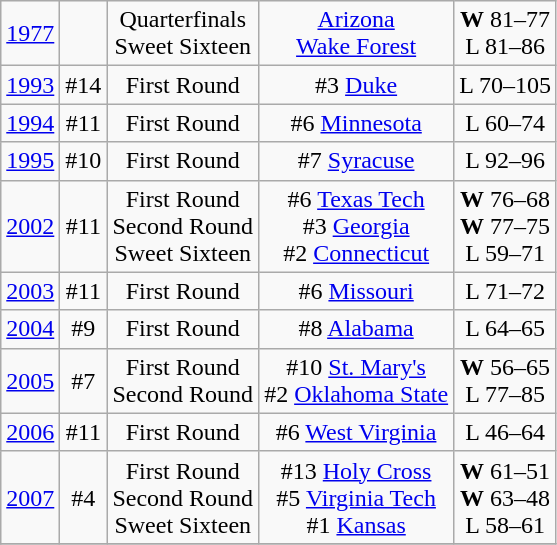<table class="wikitable">
<tr align="center">
<td><a href='#'>1977</a></td>
<td></td>
<td>Quarterfinals<br>Sweet Sixteen</td>
<td><a href='#'>Arizona</a><br><a href='#'>Wake Forest</a></td>
<td><strong>W</strong> 81–77<br>L 81–86</td>
</tr>
<tr align="center">
<td><a href='#'>1993</a></td>
<td>#14</td>
<td>First Round</td>
<td>#3 <a href='#'>Duke</a></td>
<td>L 70–105</td>
</tr>
<tr align="center">
<td><a href='#'>1994</a></td>
<td>#11</td>
<td>First Round</td>
<td>#6 <a href='#'>Minnesota</a></td>
<td>L 60–74</td>
</tr>
<tr align="center">
<td><a href='#'>1995</a></td>
<td>#10</td>
<td>First Round</td>
<td>#7 <a href='#'>Syracuse</a></td>
<td>L 92–96</td>
</tr>
<tr align="center">
<td><a href='#'>2002</a></td>
<td>#11</td>
<td>First Round<br>Second Round<br>Sweet Sixteen</td>
<td>#6 <a href='#'>Texas Tech</a><br>#3 <a href='#'>Georgia</a><br>#2 <a href='#'>Connecticut</a></td>
<td><strong>W</strong> 76–68<br><strong>W</strong> 77–75<br>L 59–71</td>
</tr>
<tr align="center">
<td><a href='#'>2003</a></td>
<td>#11</td>
<td>First Round</td>
<td>#6 <a href='#'>Missouri</a></td>
<td>L 71–72</td>
</tr>
<tr align="center">
<td><a href='#'>2004</a></td>
<td>#9</td>
<td>First Round</td>
<td>#8 <a href='#'>Alabama</a></td>
<td>L 64–65</td>
</tr>
<tr align="center">
<td><a href='#'>2005</a></td>
<td>#7</td>
<td>First Round<br>Second Round</td>
<td>#10 <a href='#'>St. Mary's</a><br>#2 <a href='#'>Oklahoma State</a></td>
<td><strong>W</strong> 56–65<br>L 77–85</td>
</tr>
<tr align="center">
<td><a href='#'>2006</a></td>
<td>#11</td>
<td>First Round</td>
<td>#6 <a href='#'>West Virginia</a></td>
<td>L 46–64</td>
</tr>
<tr align="center">
<td><a href='#'>2007</a></td>
<td>#4</td>
<td>First Round<br>Second Round<br>Sweet Sixteen</td>
<td>#13 <a href='#'>Holy Cross</a><br>#5 <a href='#'>Virginia Tech</a><br>#1 <a href='#'>Kansas</a></td>
<td><strong>W</strong> 61–51<br><strong>W</strong> 63–48<br>L 58–61</td>
</tr>
<tr>
</tr>
</table>
